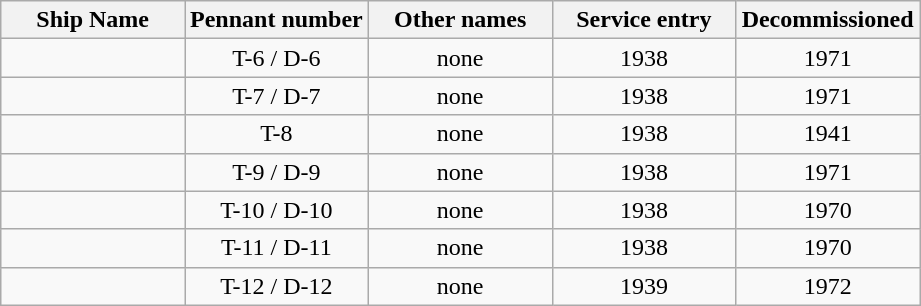<table class="wikitable">
<tr>
<th width="20%" align="left">Ship Name</th>
<th width="20%" align="center">Pennant number</th>
<th width="20%" align="center">Other names</th>
<th width="20%" align="center">Service entry</th>
<th width="20%" align="center">Decommissioned</th>
</tr>
<tr>
<td align="center"></td>
<td align="center">T-6 / D-6</td>
<td align="center">none</td>
<td align="center">1938</td>
<td align="center">1971</td>
</tr>
<tr>
<td align="center"></td>
<td align="center">T-7 / D-7</td>
<td align="center">none</td>
<td align="center">1938</td>
<td align="center">1971</td>
</tr>
<tr>
<td align="center"></td>
<td align="center">T-8</td>
<td align="center">none</td>
<td align="center">1938</td>
<td align="center">1941 </td>
</tr>
<tr>
<td align="center"></td>
<td align="center">T-9 / D-9</td>
<td align="center">none</td>
<td align="center">1938</td>
<td align="center">1971</td>
</tr>
<tr>
<td align="center"></td>
<td align="center">T-10 / D-10</td>
<td align="center">none</td>
<td align="center">1938</td>
<td align="center">1970</td>
</tr>
<tr>
<td align="center"></td>
<td align="center">T-11 / D-11</td>
<td align="center">none</td>
<td align="center">1938</td>
<td align="center">1970</td>
</tr>
<tr>
<td align="center"></td>
<td align="center">T-12 / D-12</td>
<td align="center">none</td>
<td align="center">1939</td>
<td align="center">1972</td>
</tr>
</table>
